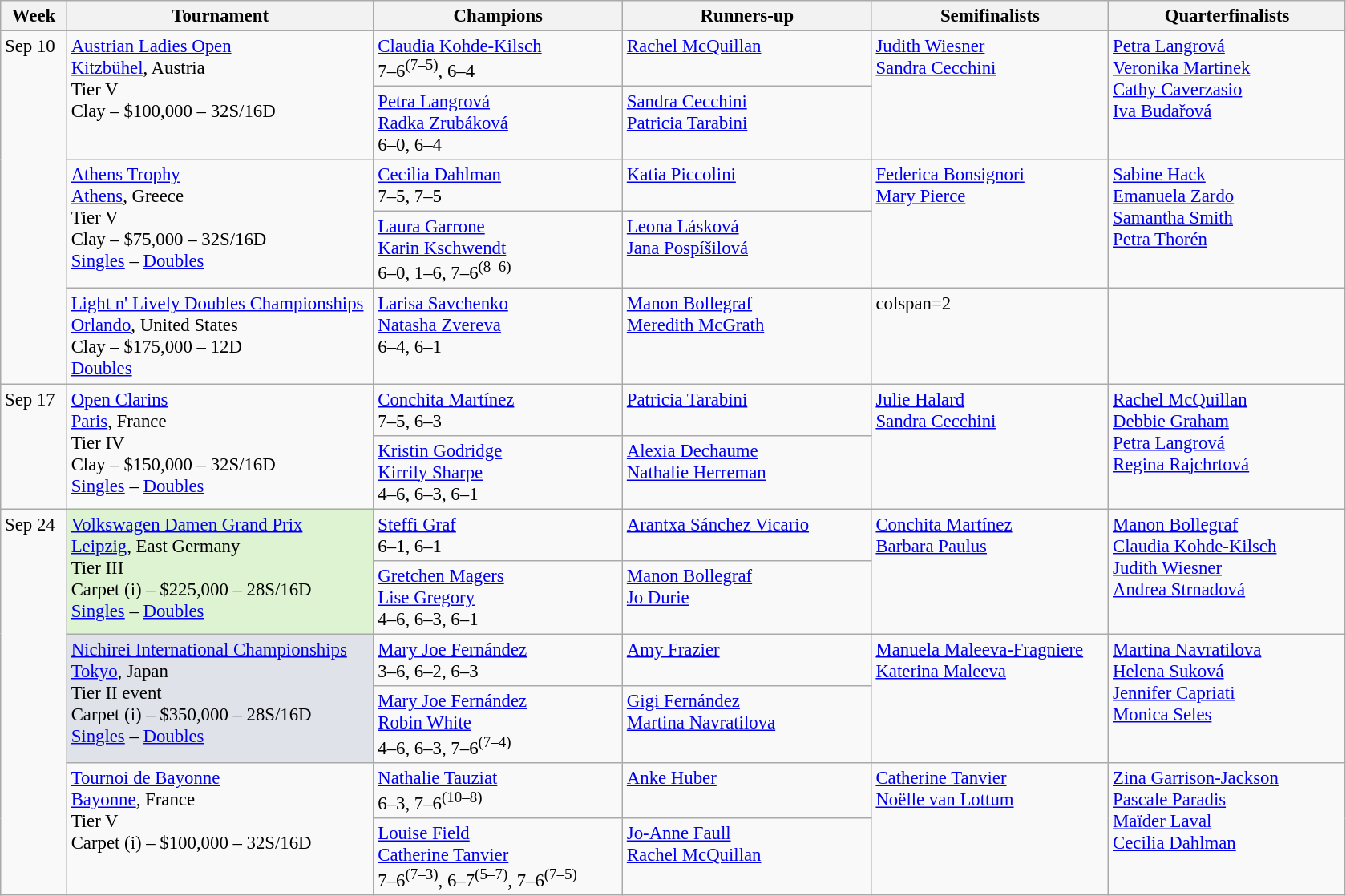<table class=wikitable style=font-size:95%>
<tr>
<th style="width:48px;">Week</th>
<th style="width:248px;">Tournament</th>
<th style="width:200px;">Champions</th>
<th style="width:200px;">Runners-up</th>
<th style="width:190px;">Semifinalists</th>
<th style="width:190px;">Quarterfinalists</th>
</tr>
<tr valign=top>
<td rowspan=5>Sep 10</td>
<td rowspan=2><a href='#'>Austrian Ladies Open</a><br><a href='#'>Kitzbühel</a>, Austria<br>Tier V <br>Clay – $100,000 – 32S/16D</td>
<td> <a href='#'>Claudia Kohde-Kilsch</a><br>7–6<sup>(7–5)</sup>, 6–4</td>
<td> <a href='#'>Rachel McQuillan</a></td>
<td rowspan=2> <a href='#'>Judith Wiesner</a> <br>  <a href='#'>Sandra Cecchini</a></td>
<td rowspan=2> <a href='#'>Petra Langrová</a> <br>  <a href='#'>Veronika Martinek</a> <br>  <a href='#'>Cathy Caverzasio</a> <br>  <a href='#'>Iva Budařová</a></td>
</tr>
<tr valign=top>
<td> <a href='#'>Petra Langrová</a><br> <a href='#'>Radka Zrubáková</a><br>6–0, 6–4</td>
<td> <a href='#'>Sandra Cecchini</a><br> <a href='#'>Patricia Tarabini</a></td>
</tr>
<tr valign=top>
<td rowspan=2><a href='#'>Athens Trophy</a><br><a href='#'>Athens</a>, Greece<br>Tier V <br>Clay – $75,000 – 32S/16D<br><a href='#'>Singles</a> – <a href='#'>Doubles</a></td>
<td> <a href='#'>Cecilia Dahlman</a><br>7–5, 7–5</td>
<td> <a href='#'>Katia Piccolini</a></td>
<td rowspan=2> <a href='#'>Federica Bonsignori</a> <br>  <a href='#'>Mary Pierce</a></td>
<td rowspan=2> <a href='#'>Sabine Hack</a> <br>  <a href='#'>Emanuela Zardo</a> <br>  <a href='#'>Samantha Smith</a> <br>  <a href='#'>Petra Thorén</a></td>
</tr>
<tr valign=top>
<td> <a href='#'>Laura Garrone</a><br> <a href='#'>Karin Kschwendt</a><br>6–0, 1–6, 7–6<sup>(8–6)</sup></td>
<td> <a href='#'>Leona Lásková</a><br> <a href='#'>Jana Pospíšilová</a></td>
</tr>
<tr valign=top>
<td style="background:;"><a href='#'>Light n' Lively Doubles Championships</a><br><a href='#'>Orlando</a>, United States<br>Clay – $175,000 – 12D<br><a href='#'>Doubles</a></td>
<td> <a href='#'>Larisa Savchenko</a><br> <a href='#'>Natasha Zvereva</a><br>6–4, 6–1</td>
<td> <a href='#'>Manon Bollegraf</a><br> <a href='#'>Meredith McGrath</a></td>
<td>colspan=2 </td>
</tr>
<tr valign=top>
<td rowspan=2>Sep 17</td>
<td rowspan=2><a href='#'>Open Clarins</a><br><a href='#'>Paris</a>, France<br>Tier IV <br>Clay – $150,000 – 32S/16D<br><a href='#'>Singles</a> – <a href='#'>Doubles</a></td>
<td> <a href='#'>Conchita Martínez</a><br>7–5, 6–3</td>
<td> <a href='#'>Patricia Tarabini</a></td>
<td rowspan=2> <a href='#'>Julie Halard</a> <br>  <a href='#'>Sandra Cecchini</a></td>
<td rowspan=2> <a href='#'>Rachel McQuillan</a> <br>  <a href='#'>Debbie Graham</a> <br>  <a href='#'>Petra Langrová</a> <br>  <a href='#'>Regina Rajchrtová</a></td>
</tr>
<tr valign=top>
<td> <a href='#'>Kristin Godridge</a><br> <a href='#'>Kirrily Sharpe</a><br>4–6, 6–3, 6–1</td>
<td> <a href='#'>Alexia Dechaume</a><br> <a href='#'>Nathalie Herreman</a></td>
</tr>
<tr valign=top>
<td rowspan=6>Sep 24</td>
<td rowspan=2 bgcolor=#DDF3D1><a href='#'>Volkswagen Damen Grand Prix</a><br><a href='#'>Leipzig</a>, East Germany<br>Tier III <br>Carpet (i) – $225,000 – 28S/16D<br><a href='#'>Singles</a> – <a href='#'>Doubles</a></td>
<td> <a href='#'>Steffi Graf</a><br>6–1, 6–1</td>
<td> <a href='#'>Arantxa Sánchez Vicario</a></td>
<td rowspan=2> <a href='#'>Conchita Martínez</a> <br>  <a href='#'>Barbara Paulus</a></td>
<td rowspan=2> <a href='#'>Manon Bollegraf</a> <br>  <a href='#'>Claudia Kohde-Kilsch</a> <br>  <a href='#'>Judith Wiesner</a> <br>  <a href='#'>Andrea Strnadová</a></td>
</tr>
<tr valign=top>
<td> <a href='#'>Gretchen Magers</a><br> <a href='#'>Lise Gregory</a><br>4–6, 6–3, 6–1</td>
<td> <a href='#'>Manon Bollegraf</a><br> <a href='#'>Jo Durie</a></td>
</tr>
<tr valign=top>
<td rowspan=2 bgcolor=#dfe2e9><a href='#'>Nichirei International Championships</a><br><a href='#'>Tokyo</a>, Japan<br>Tier II event<br>Carpet (i) – $350,000 – 28S/16D<br><a href='#'>Singles</a> – <a href='#'>Doubles</a></td>
<td> <a href='#'>Mary Joe Fernández</a><br>3–6, 6–2, 6–3</td>
<td> <a href='#'>Amy Frazier</a></td>
<td rowspan=2> <a href='#'>Manuela Maleeva-Fragniere</a> <br>  <a href='#'>Katerina Maleeva</a></td>
<td rowspan=2> <a href='#'>Martina Navratilova</a> <br>  <a href='#'>Helena Suková</a> <br>  <a href='#'>Jennifer Capriati</a> <br>  <a href='#'>Monica Seles</a></td>
</tr>
<tr valign=top>
<td> <a href='#'>Mary Joe Fernández</a><br> <a href='#'>Robin White</a><br>4–6, 6–3, 7–6<sup>(7–4)</sup></td>
<td> <a href='#'>Gigi Fernández</a><br> <a href='#'>Martina Navratilova</a></td>
</tr>
<tr valign=top>
<td rowspan=2><a href='#'>Tournoi de Bayonne</a><br><a href='#'>Bayonne</a>, France<br>Tier V <br>Carpet (i) – $100,000 – 32S/16D</td>
<td> <a href='#'>Nathalie Tauziat</a><br>6–3, 7–6<sup>(10–8)</sup></td>
<td> <a href='#'>Anke Huber</a></td>
<td rowspan=2> <a href='#'>Catherine Tanvier</a> <br>  <a href='#'>Noëlle van Lottum</a></td>
<td rowspan=2> <a href='#'>Zina Garrison-Jackson</a> <br>  <a href='#'>Pascale Paradis</a> <br>  <a href='#'>Maïder Laval</a> <br>  <a href='#'>Cecilia Dahlman</a></td>
</tr>
<tr valign=top>
<td> <a href='#'>Louise Field</a><br> <a href='#'>Catherine Tanvier</a><br>7–6<sup>(7–3)</sup>, 6–7<sup>(5–7)</sup>, 7–6<sup>(7–5)</sup></td>
<td> <a href='#'>Jo-Anne Faull</a><br> <a href='#'>Rachel McQuillan</a></td>
</tr>
</table>
